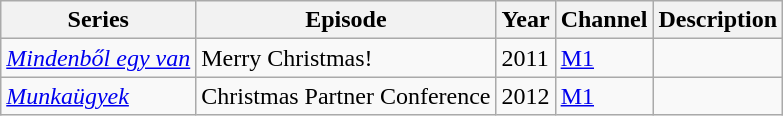<table class="wikitable sortable">
<tr>
<th>Series</th>
<th>Episode</th>
<th>Year</th>
<th>Channel</th>
<th>Description</th>
</tr>
<tr>
<td><em><a href='#'>Mindenből egy van</a></em></td>
<td>Merry Christmas!</td>
<td>2011</td>
<td><a href='#'>M1</a></td>
<td></td>
</tr>
<tr>
<td><em><a href='#'>Munkaügyek</a></em></td>
<td>Christmas Partner Conference</td>
<td>2012</td>
<td><a href='#'>M1</a></td>
<td></td>
</tr>
</table>
